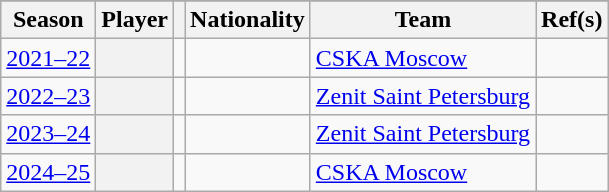<table class="wikitable plainrowheaders sortable" summary="Season (sortable), Player (sortable), Position (sortable), Team (sortable), and References">
<tr>
</tr>
<tr>
<th scope="col">Season</th>
<th scope="col">Player</th>
<th scope="col"></th>
<th scope="col">Nationality</th>
<th scope="col">Team</th>
<th scope="col" class="unsortable">Ref(s)</th>
</tr>
<tr>
<td><a href='#'>2021–22</a></td>
<th scope=row></th>
<td></td>
<td></td>
<td><a href='#'>CSKA Moscow</a></td>
<td align=center></td>
</tr>
<tr>
<td><a href='#'>2022–23</a></td>
<th scope=row></th>
<td></td>
<td></td>
<td><a href='#'>Zenit Saint Petersburg</a></td>
<td align=center></td>
</tr>
<tr>
<td><a href='#'>2023–24</a></td>
<th scope=row></th>
<td></td>
<td></td>
<td><a href='#'>Zenit Saint Petersburg</a></td>
<td align=center></td>
</tr>
<tr>
<td><a href='#'>2024–25</a></td>
<th scope=row></th>
<td></td>
<td></td>
<td><a href='#'>CSKA Moscow</a></td>
<td align=center></td>
</tr>
</table>
